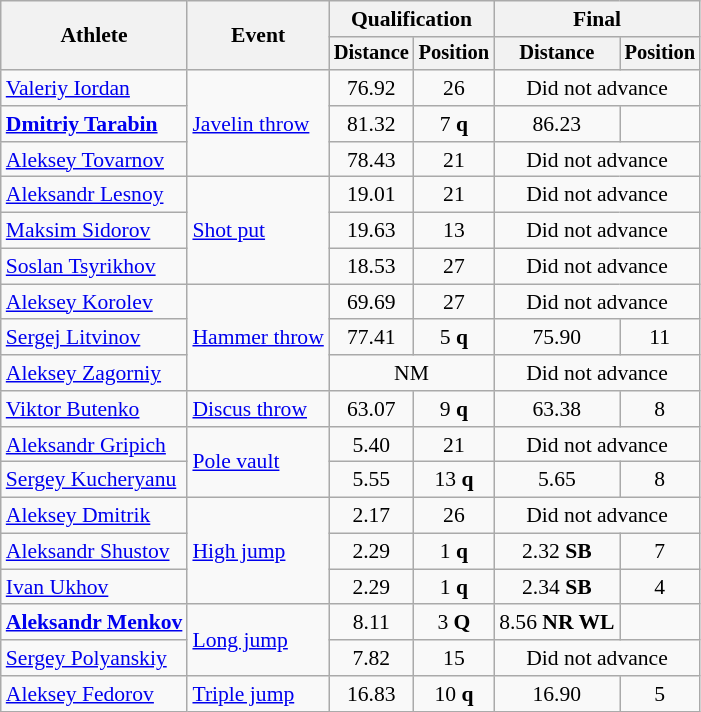<table class=wikitable style="font-size:90%">
<tr>
<th rowspan="2">Athlete</th>
<th rowspan="2">Event</th>
<th colspan="2">Qualification</th>
<th colspan="2">Final</th>
</tr>
<tr style="font-size:95%">
<th>Distance</th>
<th>Position</th>
<th>Distance</th>
<th>Position</th>
</tr>
<tr align=center>
<td align=left><a href='#'>Valeriy Iordan</a></td>
<td align=left rowspan=3><a href='#'>Javelin throw</a></td>
<td>76.92</td>
<td>26</td>
<td colspan=2>Did not advance</td>
</tr>
<tr align=center>
<td align=left><strong><a href='#'>Dmitriy Tarabin</a></strong></td>
<td>81.32</td>
<td>7 <strong>q</strong></td>
<td>86.23</td>
<td></td>
</tr>
<tr align=center>
<td align=left><a href='#'>Aleksey Tovarnov</a></td>
<td>78.43</td>
<td>21</td>
<td colspan=2>Did not advance</td>
</tr>
<tr align=center>
<td align=left><a href='#'>Aleksandr Lesnoy</a></td>
<td align=left rowspan=3><a href='#'>Shot put</a></td>
<td>19.01</td>
<td>21</td>
<td colspan=2>Did not advance</td>
</tr>
<tr align=center>
<td align=left><a href='#'>Maksim Sidorov</a></td>
<td>19.63</td>
<td>13</td>
<td colspan=2>Did not advance</td>
</tr>
<tr align=center>
<td align=left><a href='#'>Soslan Tsyrikhov</a></td>
<td>18.53</td>
<td>27</td>
<td colspan=2>Did not advance</td>
</tr>
<tr align=center>
<td align=left><a href='#'>Aleksey Korolev</a></td>
<td align=lef rowspan=3><a href='#'>Hammer throw</a></td>
<td>69.69</td>
<td>27</td>
<td colspan=2>Did not advance</td>
</tr>
<tr align=center>
<td align=left><a href='#'>Sergej Litvinov</a></td>
<td>77.41</td>
<td>5 <strong>q</strong></td>
<td>75.90</td>
<td>11</td>
</tr>
<tr align=center>
<td align=left><a href='#'>Aleksey Zagorniy</a></td>
<td colspan=2>NM</td>
<td colspan=2>Did not advance</td>
</tr>
<tr align=center>
<td align=left><a href='#'>Viktor Butenko</a></td>
<td align=left><a href='#'>Discus throw</a></td>
<td>63.07</td>
<td>9 <strong>q</strong></td>
<td>63.38</td>
<td>8</td>
</tr>
<tr align=center>
<td align=left><a href='#'>Aleksandr Gripich</a></td>
<td align=left rowspan=2><a href='#'>Pole vault</a></td>
<td>5.40</td>
<td>21</td>
<td colspan=2>Did not advance</td>
</tr>
<tr align=center>
<td align=left><a href='#'>Sergey Kucheryanu</a></td>
<td>5.55</td>
<td>13 <strong>q</strong></td>
<td>5.65</td>
<td>8</td>
</tr>
<tr align=center>
<td align=left><a href='#'>Aleksey Dmitrik</a></td>
<td align=left rowspan=3><a href='#'>High jump</a></td>
<td>2.17</td>
<td>26</td>
<td colspan=2>Did not advance</td>
</tr>
<tr align=center>
<td align=left><a href='#'>Aleksandr Shustov</a></td>
<td>2.29</td>
<td>1 <strong>q</strong></td>
<td>2.32 <strong>SB</strong></td>
<td>7</td>
</tr>
<tr align=center>
<td align=left><a href='#'>Ivan Ukhov</a></td>
<td>2.29</td>
<td>1 <strong>q</strong></td>
<td>2.34 <strong>SB</strong></td>
<td>4</td>
</tr>
<tr align=center>
<td align=left><strong><a href='#'>Aleksandr Menkov</a></strong></td>
<td align=left rowspan=2><a href='#'>Long jump</a></td>
<td>8.11</td>
<td>3 <strong>Q</strong></td>
<td>8.56 <strong>NR WL</strong></td>
<td></td>
</tr>
<tr align=center>
<td align=left><a href='#'>Sergey Polyanskiy</a></td>
<td>7.82</td>
<td>15</td>
<td colspan=2>Did not advance</td>
</tr>
<tr align=center>
<td align=left><a href='#'>Aleksey Fedorov</a></td>
<td align=left><a href='#'>Triple jump</a></td>
<td>16.83</td>
<td>10 <strong>q</strong></td>
<td>16.90</td>
<td>5</td>
</tr>
</table>
